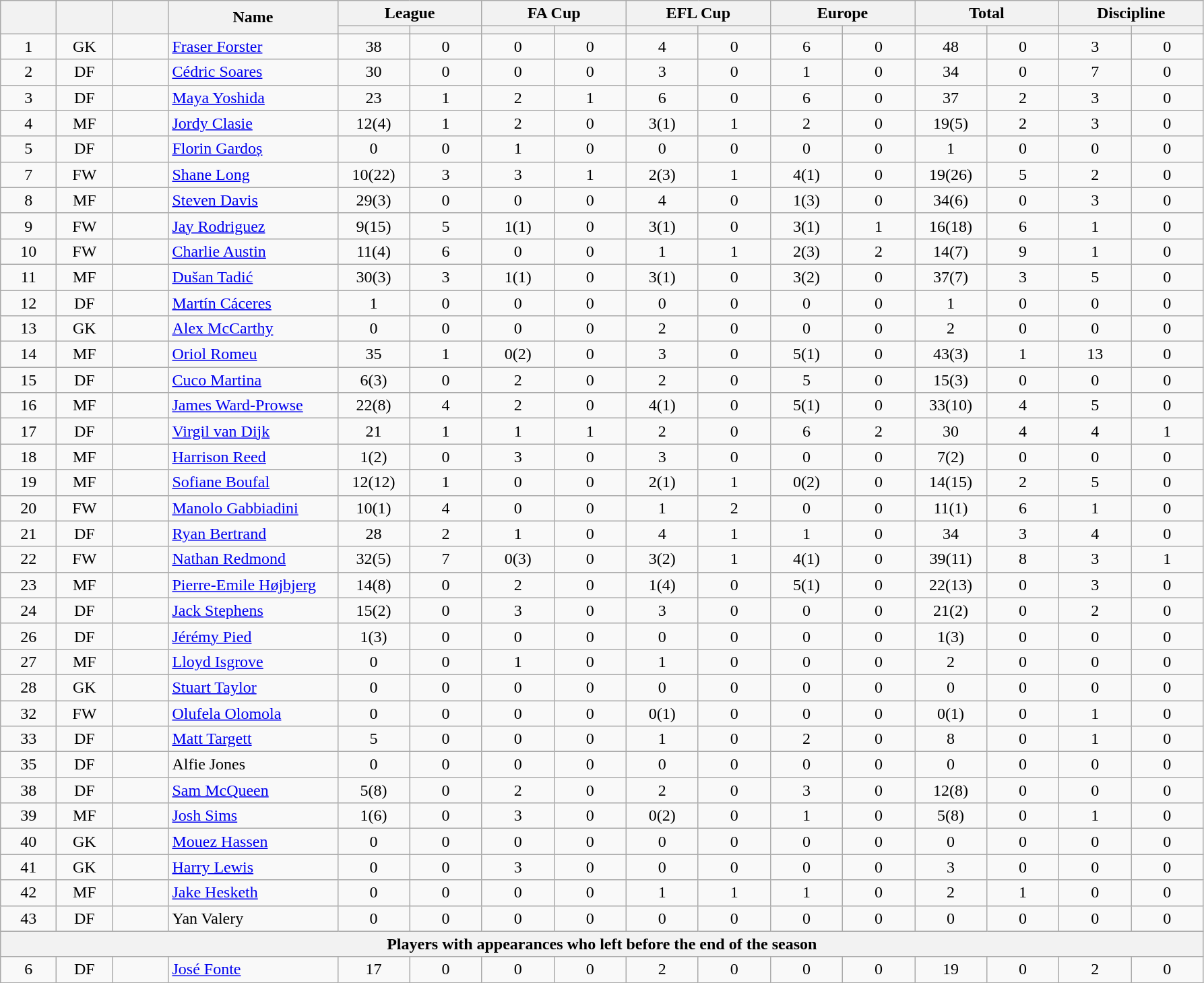<table class="wikitable plainrowheaders" style="text-align:center;">
<tr>
<th scope="col" rowspan="2" style="width:3em;"></th>
<th scope="col" rowspan="2" style="width:3em;"></th>
<th scope="col" rowspan="2" style="width:3em;"></th>
<th scope="col" rowspan="2" style="width:10em;">Name</th>
<th scope="col" colspan="2">League</th>
<th scope="col" colspan="2">FA Cup</th>
<th scope="col" colspan="2">EFL Cup</th>
<th scope="col" colspan="2">Europe</th>
<th scope="col" colspan="2">Total</th>
<th scope="col" colspan="2">Discipline</th>
</tr>
<tr>
<th scope="col" style="width:4em;"></th>
<th scope="col" style="width:4em;"></th>
<th scope="col" style="width:4em;"></th>
<th scope="col" style="width:4em;"></th>
<th scope="col" style="width:4em;"></th>
<th scope="col" style="width:4em;"></th>
<th scope="col" style="width:4em;"></th>
<th scope="col" style="width:4em;"></th>
<th scope="col" style="width:4em;"></th>
<th scope="col" style="width:4em;"></th>
<th scope="col" style="width:4em;"></th>
<th scope="col" style="width:4em;"></th>
</tr>
<tr>
<td>1</td>
<td>GK</td>
<td></td>
<td align="left"><a href='#'>Fraser Forster</a></td>
<td>38</td>
<td>0</td>
<td>0</td>
<td>0</td>
<td>4</td>
<td>0</td>
<td>6</td>
<td>0</td>
<td>48</td>
<td>0</td>
<td>3</td>
<td>0</td>
</tr>
<tr>
<td>2</td>
<td>DF</td>
<td></td>
<td align="left"><a href='#'>Cédric Soares</a></td>
<td>30</td>
<td>0</td>
<td>0</td>
<td>0</td>
<td>3</td>
<td>0</td>
<td>1</td>
<td>0</td>
<td>34</td>
<td>0</td>
<td>7</td>
<td>0</td>
</tr>
<tr>
<td>3</td>
<td>DF</td>
<td></td>
<td align="left"><a href='#'>Maya Yoshida</a></td>
<td>23</td>
<td>1</td>
<td>2</td>
<td>1</td>
<td>6</td>
<td>0</td>
<td>6</td>
<td>0</td>
<td>37</td>
<td>2</td>
<td>3</td>
<td>0</td>
</tr>
<tr>
<td>4</td>
<td>MF</td>
<td></td>
<td align="left"><a href='#'>Jordy Clasie</a></td>
<td>12(4)</td>
<td>1</td>
<td>2</td>
<td>0</td>
<td>3(1)</td>
<td>1</td>
<td>2</td>
<td>0</td>
<td>19(5)</td>
<td>2</td>
<td>3</td>
<td>0</td>
</tr>
<tr>
<td>5</td>
<td>DF</td>
<td></td>
<td align="left"><a href='#'>Florin Gardoș</a></td>
<td>0</td>
<td>0</td>
<td>1</td>
<td>0</td>
<td>0</td>
<td>0</td>
<td>0</td>
<td>0</td>
<td>1</td>
<td>0</td>
<td>0</td>
<td>0</td>
</tr>
<tr>
<td>7</td>
<td>FW</td>
<td></td>
<td align="left"><a href='#'>Shane Long</a></td>
<td>10(22)</td>
<td>3</td>
<td>3</td>
<td>1</td>
<td>2(3)</td>
<td>1</td>
<td>4(1)</td>
<td>0</td>
<td>19(26)</td>
<td>5</td>
<td>2</td>
<td>0</td>
</tr>
<tr>
<td>8</td>
<td>MF</td>
<td></td>
<td align="left"><a href='#'>Steven Davis</a></td>
<td>29(3)</td>
<td>0</td>
<td>0</td>
<td>0</td>
<td>4</td>
<td>0</td>
<td>1(3)</td>
<td>0</td>
<td>34(6)</td>
<td>0</td>
<td>3</td>
<td>0</td>
</tr>
<tr>
<td>9</td>
<td>FW</td>
<td></td>
<td align="left"><a href='#'>Jay Rodriguez</a></td>
<td>9(15)</td>
<td>5</td>
<td>1(1)</td>
<td>0</td>
<td>3(1)</td>
<td>0</td>
<td>3(1)</td>
<td>1</td>
<td>16(18)</td>
<td>6</td>
<td>1</td>
<td>0</td>
</tr>
<tr>
<td>10</td>
<td>FW</td>
<td></td>
<td align="left"><a href='#'>Charlie Austin</a></td>
<td>11(4)</td>
<td>6</td>
<td>0</td>
<td>0</td>
<td>1</td>
<td>1</td>
<td>2(3)</td>
<td>2</td>
<td>14(7)</td>
<td>9</td>
<td>1</td>
<td>0</td>
</tr>
<tr>
<td>11</td>
<td>MF</td>
<td></td>
<td align="left"><a href='#'>Dušan Tadić</a></td>
<td>30(3)</td>
<td>3</td>
<td>1(1)</td>
<td>0</td>
<td>3(1)</td>
<td>0</td>
<td>3(2)</td>
<td>0</td>
<td>37(7)</td>
<td>3</td>
<td>5</td>
<td>0</td>
</tr>
<tr>
<td>12</td>
<td>DF</td>
<td></td>
<td align="left"><a href='#'>Martín Cáceres</a></td>
<td>1</td>
<td>0</td>
<td>0</td>
<td>0</td>
<td>0</td>
<td>0</td>
<td>0</td>
<td>0</td>
<td>1</td>
<td>0</td>
<td>0</td>
<td>0</td>
</tr>
<tr>
<td>13</td>
<td>GK</td>
<td></td>
<td align="left"><a href='#'>Alex McCarthy</a></td>
<td>0</td>
<td>0</td>
<td>0</td>
<td>0</td>
<td>2</td>
<td>0</td>
<td>0</td>
<td>0</td>
<td>2</td>
<td>0</td>
<td>0</td>
<td>0</td>
</tr>
<tr>
<td>14</td>
<td>MF</td>
<td></td>
<td align="left"><a href='#'>Oriol Romeu</a></td>
<td>35</td>
<td>1</td>
<td>0(2)</td>
<td>0</td>
<td>3</td>
<td>0</td>
<td>5(1)</td>
<td>0</td>
<td>43(3)</td>
<td>1</td>
<td>13</td>
<td>0</td>
</tr>
<tr>
<td>15</td>
<td>DF</td>
<td></td>
<td align="left"><a href='#'>Cuco Martina</a></td>
<td>6(3)</td>
<td>0</td>
<td>2</td>
<td>0</td>
<td>2</td>
<td>0</td>
<td>5</td>
<td>0</td>
<td>15(3)</td>
<td>0</td>
<td>0</td>
<td>0</td>
</tr>
<tr>
<td>16</td>
<td>MF</td>
<td></td>
<td align="left"><a href='#'>James Ward-Prowse</a></td>
<td>22(8)</td>
<td>4</td>
<td>2</td>
<td>0</td>
<td>4(1)</td>
<td>0</td>
<td>5(1)</td>
<td>0</td>
<td>33(10)</td>
<td>4</td>
<td>5</td>
<td>0</td>
</tr>
<tr>
<td>17</td>
<td>DF</td>
<td></td>
<td align="left"><a href='#'>Virgil van Dijk</a></td>
<td>21</td>
<td>1</td>
<td>1</td>
<td>1</td>
<td>2</td>
<td>0</td>
<td>6</td>
<td>2</td>
<td>30</td>
<td>4</td>
<td>4</td>
<td>1</td>
</tr>
<tr>
<td>18</td>
<td>MF</td>
<td></td>
<td align="left"><a href='#'>Harrison Reed</a></td>
<td>1(2)</td>
<td>0</td>
<td>3</td>
<td>0</td>
<td>3</td>
<td>0</td>
<td>0</td>
<td>0</td>
<td>7(2)</td>
<td>0</td>
<td>0</td>
<td>0</td>
</tr>
<tr>
<td>19</td>
<td>MF</td>
<td></td>
<td align="left"><a href='#'>Sofiane Boufal</a></td>
<td>12(12)</td>
<td>1</td>
<td>0</td>
<td>0</td>
<td>2(1)</td>
<td>1</td>
<td>0(2)</td>
<td>0</td>
<td>14(15)</td>
<td>2</td>
<td>5</td>
<td>0</td>
</tr>
<tr>
<td>20</td>
<td>FW</td>
<td></td>
<td align="left"><a href='#'>Manolo Gabbiadini</a></td>
<td>10(1)</td>
<td>4</td>
<td>0</td>
<td>0</td>
<td>1</td>
<td>2</td>
<td>0</td>
<td>0</td>
<td>11(1)</td>
<td>6</td>
<td>1</td>
<td>0</td>
</tr>
<tr>
<td>21</td>
<td>DF</td>
<td></td>
<td align="left"><a href='#'>Ryan Bertrand</a></td>
<td>28</td>
<td>2</td>
<td>1</td>
<td>0</td>
<td>4</td>
<td>1</td>
<td>1</td>
<td>0</td>
<td>34</td>
<td>3</td>
<td>4</td>
<td>0</td>
</tr>
<tr>
<td>22</td>
<td>FW</td>
<td></td>
<td align="left"><a href='#'>Nathan Redmond</a></td>
<td>32(5)</td>
<td>7</td>
<td>0(3)</td>
<td>0</td>
<td>3(2)</td>
<td>1</td>
<td>4(1)</td>
<td>0</td>
<td>39(11)</td>
<td>8</td>
<td>3</td>
<td>1</td>
</tr>
<tr>
<td>23</td>
<td>MF</td>
<td></td>
<td align="left"><a href='#'>Pierre-Emile Højbjerg</a></td>
<td>14(8)</td>
<td>0</td>
<td>2</td>
<td>0</td>
<td>1(4)</td>
<td>0</td>
<td>5(1)</td>
<td>0</td>
<td>22(13)</td>
<td>0</td>
<td>3</td>
<td>0</td>
</tr>
<tr>
<td>24</td>
<td>DF</td>
<td></td>
<td align="left"><a href='#'>Jack Stephens</a></td>
<td>15(2)</td>
<td>0</td>
<td>3</td>
<td>0</td>
<td>3</td>
<td>0</td>
<td>0</td>
<td>0</td>
<td>21(2)</td>
<td>0</td>
<td>2</td>
<td>0</td>
</tr>
<tr>
<td>26</td>
<td>DF</td>
<td></td>
<td align="left"><a href='#'>Jérémy Pied</a></td>
<td>1(3)</td>
<td>0</td>
<td>0</td>
<td>0</td>
<td>0</td>
<td>0</td>
<td>0</td>
<td>0</td>
<td>1(3)</td>
<td>0</td>
<td>0</td>
<td>0</td>
</tr>
<tr>
<td>27</td>
<td>MF</td>
<td></td>
<td align="left"><a href='#'>Lloyd Isgrove</a></td>
<td>0</td>
<td>0</td>
<td>1</td>
<td>0</td>
<td>1</td>
<td>0</td>
<td>0</td>
<td>0</td>
<td>2</td>
<td>0</td>
<td>0</td>
<td>0</td>
</tr>
<tr>
<td>28</td>
<td>GK</td>
<td></td>
<td align="left"><a href='#'>Stuart Taylor</a></td>
<td>0</td>
<td>0</td>
<td>0</td>
<td>0</td>
<td>0</td>
<td>0</td>
<td>0</td>
<td>0</td>
<td>0</td>
<td>0</td>
<td>0</td>
<td>0</td>
</tr>
<tr>
<td>32</td>
<td>FW</td>
<td></td>
<td align="left"><a href='#'>Olufela Olomola</a></td>
<td>0</td>
<td>0</td>
<td>0</td>
<td>0</td>
<td>0(1)</td>
<td>0</td>
<td>0</td>
<td>0</td>
<td>0(1)</td>
<td>0</td>
<td>1</td>
<td>0</td>
</tr>
<tr>
<td>33</td>
<td>DF</td>
<td></td>
<td align="left"><a href='#'>Matt Targett</a></td>
<td>5</td>
<td>0</td>
<td>0</td>
<td>0</td>
<td>1</td>
<td>0</td>
<td>2</td>
<td>0</td>
<td>8</td>
<td>0</td>
<td>1</td>
<td>0</td>
</tr>
<tr>
<td>35</td>
<td>DF</td>
<td></td>
<td align="left">Alfie Jones</td>
<td>0</td>
<td>0</td>
<td>0</td>
<td>0</td>
<td>0</td>
<td>0</td>
<td>0</td>
<td>0</td>
<td>0</td>
<td>0</td>
<td>0</td>
<td>0</td>
</tr>
<tr>
<td>38</td>
<td>DF</td>
<td></td>
<td align="left"><a href='#'>Sam McQueen</a></td>
<td>5(8)</td>
<td>0</td>
<td>2</td>
<td>0</td>
<td>2</td>
<td>0</td>
<td>3</td>
<td>0</td>
<td>12(8)</td>
<td>0</td>
<td>0</td>
<td>0</td>
</tr>
<tr>
<td>39</td>
<td>MF</td>
<td></td>
<td align="left"><a href='#'>Josh Sims</a></td>
<td>1(6)</td>
<td>0</td>
<td>3</td>
<td>0</td>
<td>0(2)</td>
<td>0</td>
<td>1</td>
<td>0</td>
<td>5(8)</td>
<td>0</td>
<td>1</td>
<td>0</td>
</tr>
<tr>
<td>40</td>
<td>GK</td>
<td></td>
<td align="left"><a href='#'>Mouez Hassen</a></td>
<td>0</td>
<td>0</td>
<td>0</td>
<td>0</td>
<td>0</td>
<td>0</td>
<td>0</td>
<td>0</td>
<td>0</td>
<td>0</td>
<td>0</td>
<td>0</td>
</tr>
<tr>
<td>41</td>
<td>GK</td>
<td></td>
<td align="left"><a href='#'>Harry Lewis</a></td>
<td>0</td>
<td>0</td>
<td>3</td>
<td>0</td>
<td>0</td>
<td>0</td>
<td>0</td>
<td>0</td>
<td>3</td>
<td>0</td>
<td>0</td>
<td>0</td>
</tr>
<tr>
<td>42</td>
<td>MF</td>
<td></td>
<td align="left"><a href='#'>Jake Hesketh</a></td>
<td>0</td>
<td>0</td>
<td>0</td>
<td>0</td>
<td>1</td>
<td>1</td>
<td>1</td>
<td>0</td>
<td>2</td>
<td>1</td>
<td>0</td>
<td>0</td>
</tr>
<tr>
<td>43</td>
<td>DF</td>
<td></td>
<td align="left">Yan Valery</td>
<td>0</td>
<td>0</td>
<td>0</td>
<td>0</td>
<td>0</td>
<td>0</td>
<td>0</td>
<td>0</td>
<td>0</td>
<td>0</td>
<td>0</td>
<td>0</td>
</tr>
<tr>
<th scope="col" colspan="16">Players with appearances who left before the end of the season</th>
</tr>
<tr>
<td>6</td>
<td>DF</td>
<td></td>
<td align="left"><a href='#'>José Fonte</a></td>
<td>17</td>
<td>0</td>
<td>0</td>
<td>0</td>
<td>2</td>
<td>0</td>
<td>0</td>
<td>0</td>
<td>19</td>
<td>0</td>
<td>2</td>
<td>0</td>
</tr>
</table>
